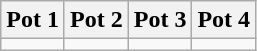<table class="wikitable">
<tr>
<th width=25%>Pot 1</th>
<th width=25%>Pot 2</th>
<th width=25%>Pot 3</th>
<th width=25%>Pot 4</th>
</tr>
<tr>
<td valign=top></td>
<td valign=top></td>
<td valign=top></td>
<td valign=top></td>
</tr>
</table>
